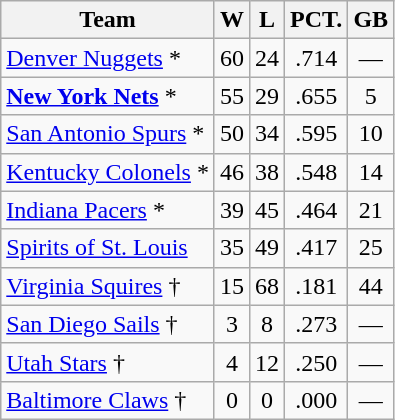<table class="wikitable" style="text-align:center;">
<tr>
<th>Team</th>
<th>W</th>
<th>L</th>
<th>PCT.</th>
<th>GB</th>
</tr>
<tr>
<td align="left"><a href='#'>Denver Nuggets</a> *</td>
<td>60</td>
<td>24</td>
<td>.714</td>
<td>—</td>
</tr>
<tr>
<td align="left"><strong><a href='#'>New York Nets</a></strong> *</td>
<td>55</td>
<td>29</td>
<td>.655</td>
<td>5</td>
</tr>
<tr>
<td align="left"><a href='#'>San Antonio Spurs</a> *</td>
<td>50</td>
<td>34</td>
<td>.595</td>
<td>10</td>
</tr>
<tr>
<td align="left"><a href='#'>Kentucky Colonels</a> *</td>
<td>46</td>
<td>38</td>
<td>.548</td>
<td>14</td>
</tr>
<tr>
<td align="left"><a href='#'>Indiana Pacers</a> *</td>
<td>39</td>
<td>45</td>
<td>.464</td>
<td>21</td>
</tr>
<tr>
<td align="left"><a href='#'>Spirits of St. Louis</a></td>
<td>35</td>
<td>49</td>
<td>.417</td>
<td>25</td>
</tr>
<tr>
<td align="left"><a href='#'>Virginia Squires</a> †</td>
<td>15</td>
<td>68</td>
<td>.181</td>
<td>44</td>
</tr>
<tr>
<td align="left"><a href='#'>San Diego Sails</a> †</td>
<td>3</td>
<td>8</td>
<td>.273</td>
<td>—</td>
</tr>
<tr>
<td align="left"><a href='#'>Utah Stars</a> †</td>
<td>4</td>
<td>12</td>
<td>.250</td>
<td>—</td>
</tr>
<tr>
<td align="left"><a href='#'>Baltimore Claws</a> †</td>
<td>0</td>
<td>0</td>
<td>.000</td>
<td>—</td>
</tr>
</table>
